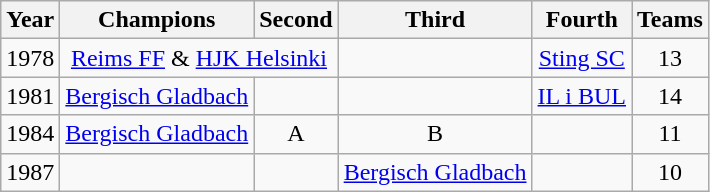<table class="wikitable" style="text-align: center;">
<tr>
<th>Year</th>
<th>Champions</th>
<th>Second</th>
<th>Third</th>
<th>Fourth</th>
<th>Teams</th>
</tr>
<tr>
<td>1978</td>
<td colspan="2"> <a href='#'>Reims FF</a> &  <a href='#'>HJK Helsinki</a></td>
<td></td>
<td> <a href='#'>Sting SC</a></td>
<td>13</td>
</tr>
<tr>
<td>1981</td>
<td> <a href='#'>Bergisch Gladbach</a></td>
<td></td>
<td></td>
<td> <a href='#'>IL i BUL</a></td>
<td>14</td>
</tr>
<tr>
<td>1984</td>
<td> <a href='#'>Bergisch Gladbach</a></td>
<td> A</td>
<td> B</td>
<td></td>
<td>11</td>
</tr>
<tr>
<td>1987</td>
<td></td>
<td></td>
<td> <a href='#'>Bergisch Gladbach</a></td>
<td></td>
<td>10</td>
</tr>
</table>
